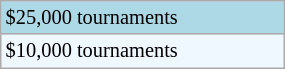<table class="wikitable" style="font-size:85%; width:15%;">
<tr style="background:lightblue;">
<td>$25,000 tournaments</td>
</tr>
<tr style="background:#f0f8ff;">
<td>$10,000 tournaments</td>
</tr>
</table>
